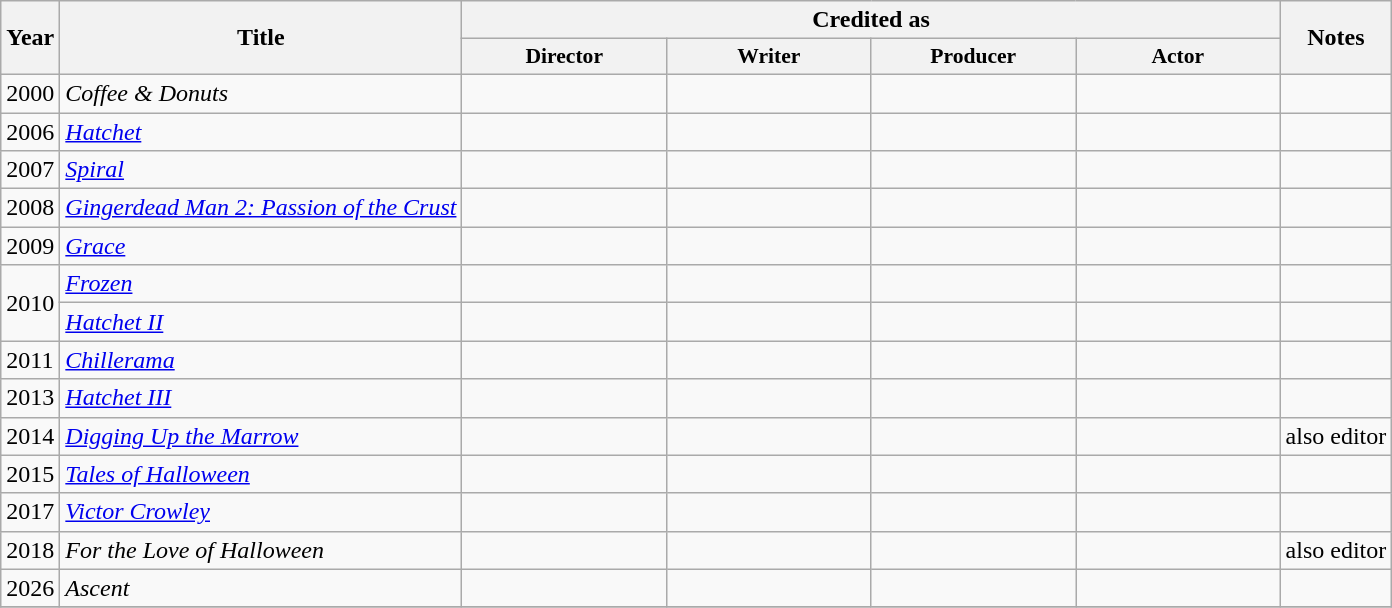<table class="wikitable">
<tr>
<th rowspan="2">Year</th>
<th rowspan="2">Title</th>
<th colspan="4">Credited as</th>
<th rowspan="2">Notes</th>
</tr>
<tr>
<th style="width:9em; font-size:90%">Director</th>
<th style="width:9em; font-size:90%">Writer</th>
<th style="width:9em; font-size:90%">Producer</th>
<th style="width:9em; font-size:90%">Actor</th>
</tr>
<tr>
<td>2000</td>
<td><em>Coffee & Donuts</em></td>
<td></td>
<td></td>
<td></td>
<td></td>
<td></td>
</tr>
<tr>
<td>2006</td>
<td><em><a href='#'>Hatchet</a></em></td>
<td></td>
<td></td>
<td></td>
<td></td>
<td></td>
</tr>
<tr>
<td>2007</td>
<td><em><a href='#'>Spiral</a></em></td>
<td></td>
<td></td>
<td></td>
<td></td>
<td></td>
</tr>
<tr>
<td>2008</td>
<td><em><a href='#'>Gingerdead Man 2: Passion of the Crust</a></em></td>
<td></td>
<td></td>
<td></td>
<td></td>
<td></td>
</tr>
<tr>
<td>2009</td>
<td><em><a href='#'>Grace</a></em></td>
<td></td>
<td></td>
<td></td>
<td></td>
<td></td>
</tr>
<tr>
<td rowspan="2">2010</td>
<td><em><a href='#'>Frozen</a></em></td>
<td></td>
<td></td>
<td></td>
<td></td>
<td></td>
</tr>
<tr>
<td><em><a href='#'>Hatchet II</a></em></td>
<td></td>
<td></td>
<td></td>
<td></td>
<td></td>
</tr>
<tr>
<td>2011</td>
<td><em><a href='#'>Chillerama</a></em></td>
<td></td>
<td></td>
<td></td>
<td></td>
<td></td>
</tr>
<tr>
<td>2013</td>
<td><em><a href='#'>Hatchet III</a></em></td>
<td></td>
<td></td>
<td></td>
<td></td>
<td></td>
</tr>
<tr>
<td>2014</td>
<td><em><a href='#'>Digging Up the Marrow</a></em></td>
<td></td>
<td></td>
<td></td>
<td></td>
<td>also editor</td>
</tr>
<tr>
<td>2015</td>
<td><em><a href='#'>Tales of Halloween</a></em></td>
<td></td>
<td></td>
<td></td>
<td></td>
<td></td>
</tr>
<tr>
<td>2017</td>
<td><em><a href='#'>Victor Crowley</a></em></td>
<td></td>
<td></td>
<td></td>
<td></td>
<td></td>
</tr>
<tr>
<td>2018</td>
<td><em>For the Love of Halloween</em></td>
<td></td>
<td></td>
<td></td>
<td></td>
<td>also editor</td>
</tr>
<tr>
<td>2026</td>
<td><em>Ascent</em></td>
<td></td>
<td></td>
<td></td>
<td></td>
<td></td>
</tr>
<tr>
</tr>
</table>
